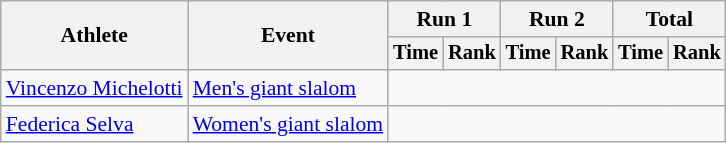<table class="wikitable" style="font-size:90%">
<tr>
<th rowspan=2>Athlete</th>
<th rowspan=2>Event</th>
<th colspan=2>Run 1</th>
<th colspan=2>Run 2</th>
<th colspan=2>Total</th>
</tr>
<tr style="font-size:95%">
<th>Time</th>
<th>Rank</th>
<th>Time</th>
<th>Rank</th>
<th>Time</th>
<th>Rank</th>
</tr>
<tr align=center>
<td align=left><a href='#'>Vincenzo Michelotti</a></td>
<td align=left><a href='#'>Men's giant slalom</a></td>
<td colspan="6"></td>
</tr>
<tr align=center>
<td align=left><a href='#'>Federica Selva</a></td>
<td align=left><a href='#'>Women's giant slalom</a></td>
<td colspan="6"></td>
</tr>
</table>
